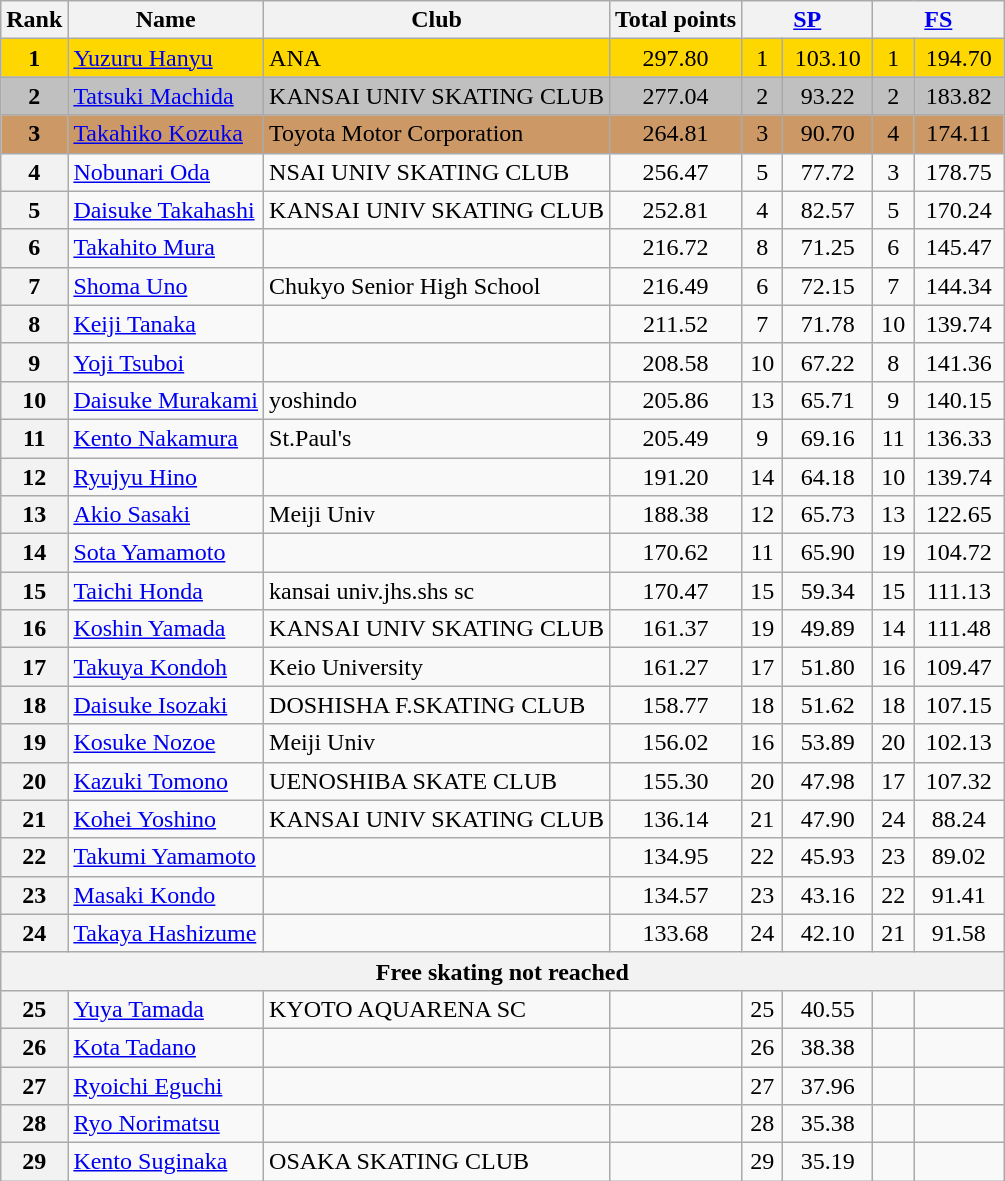<table class="wikitable sortable">
<tr>
<th>Rank</th>
<th>Name</th>
<th>Club</th>
<th>Total points</th>
<th colspan="2" width="80px"><a href='#'>SP</a></th>
<th colspan="2" width="80px"><a href='#'>FS</a></th>
</tr>
<tr bgcolor="gold">
<td align="center"><strong>1</strong></td>
<td><a href='#'>Yuzuru Hanyu</a></td>
<td>ANA</td>
<td align="center">297.80</td>
<td align="center">1</td>
<td align="center">103.10</td>
<td align="center">1</td>
<td align="center">194.70</td>
</tr>
<tr bgcolor="silver">
<td align="center"><strong>2</strong></td>
<td><a href='#'>Tatsuki Machida</a></td>
<td>KANSAI UNIV SKATING CLUB</td>
<td align="center">277.04</td>
<td align="center">2</td>
<td align="center">93.22</td>
<td align="center">2</td>
<td align="center">183.82</td>
</tr>
<tr bgcolor="cc9966">
<td align="center"><strong>3</strong></td>
<td><a href='#'>Takahiko Kozuka</a></td>
<td>Toyota Motor Corporation</td>
<td align="center">264.81</td>
<td align="center">3</td>
<td align="center">90.70</td>
<td align="center">4</td>
<td align="center">174.11</td>
</tr>
<tr>
<th>4</th>
<td><a href='#'>Nobunari Oda</a></td>
<td>NSAI UNIV SKATING CLUB</td>
<td align="center">256.47</td>
<td align="center">5</td>
<td align="center">77.72</td>
<td align="center">3</td>
<td align="center">178.75</td>
</tr>
<tr>
<th>5</th>
<td><a href='#'>Daisuke Takahashi</a></td>
<td>KANSAI UNIV SKATING CLUB</td>
<td align="center">252.81</td>
<td align="center">4</td>
<td align="center">82.57</td>
<td align="center">5</td>
<td align="center">170.24</td>
</tr>
<tr>
<th>6</th>
<td><a href='#'>Takahito Mura</a></td>
<td></td>
<td align="center">216.72</td>
<td align="center">8</td>
<td align="center">71.25</td>
<td align="center">6</td>
<td align="center">145.47</td>
</tr>
<tr>
<th>7</th>
<td><a href='#'>Shoma Uno</a></td>
<td>Chukyo Senior High School</td>
<td align="center">216.49</td>
<td align="center">6</td>
<td align="center">72.15</td>
<td align="center">7</td>
<td align="center">144.34</td>
</tr>
<tr>
<th>8</th>
<td><a href='#'>Keiji Tanaka</a></td>
<td></td>
<td align="center">211.52</td>
<td align="center">7</td>
<td align="center">71.78</td>
<td align="center">10</td>
<td align="center">139.74</td>
</tr>
<tr>
<th>9</th>
<td><a href='#'>Yoji Tsuboi</a></td>
<td></td>
<td align="center">208.58</td>
<td align="center">10</td>
<td align="center">67.22</td>
<td align="center">8</td>
<td align="center">141.36</td>
</tr>
<tr>
<th>10</th>
<td><a href='#'>Daisuke Murakami</a></td>
<td>yoshindo</td>
<td align="center">205.86</td>
<td align="center">13</td>
<td align="center">65.71</td>
<td align="center">9</td>
<td align="center">140.15</td>
</tr>
<tr>
<th>11</th>
<td><a href='#'>Kento Nakamura</a></td>
<td>St.Paul's</td>
<td align="center">205.49</td>
<td align="center">9</td>
<td align="center">69.16</td>
<td align="center">11</td>
<td align="center">136.33</td>
</tr>
<tr>
<th>12</th>
<td><a href='#'>Ryujyu Hino</a></td>
<td></td>
<td align="center">191.20</td>
<td align="center">14</td>
<td align="center">64.18</td>
<td align="center">10</td>
<td align="center">139.74</td>
</tr>
<tr>
<th>13</th>
<td><a href='#'>Akio Sasaki</a></td>
<td>Meiji Univ</td>
<td align="center">188.38</td>
<td align="center">12</td>
<td align="center">65.73</td>
<td align="center">13</td>
<td align="center">122.65</td>
</tr>
<tr>
<th>14</th>
<td><a href='#'>Sota Yamamoto</a></td>
<td></td>
<td align="center">170.62</td>
<td align="center">11</td>
<td align="center">65.90</td>
<td align="center">19</td>
<td align="center">104.72</td>
</tr>
<tr>
<th>15</th>
<td><a href='#'>Taichi Honda</a></td>
<td>kansai univ.jhs.shs sc</td>
<td align="center">170.47</td>
<td align="center">15</td>
<td align="center">59.34</td>
<td align="center">15</td>
<td align="center">111.13</td>
</tr>
<tr>
<th>16</th>
<td><a href='#'>Koshin Yamada</a></td>
<td>KANSAI UNIV SKATING CLUB</td>
<td align="center">161.37</td>
<td align="center">19</td>
<td align="center">49.89</td>
<td align="center">14</td>
<td align="center">111.48</td>
</tr>
<tr>
<th>17</th>
<td><a href='#'>Takuya Kondoh</a></td>
<td>Keio University</td>
<td align="center">161.27</td>
<td align="center">17</td>
<td align="center">51.80</td>
<td align="center">16</td>
<td align="center">109.47</td>
</tr>
<tr>
<th>18</th>
<td><a href='#'>Daisuke Isozaki</a></td>
<td>DOSHISHA F.SKATING CLUB</td>
<td align="center">158.77</td>
<td align="center">18</td>
<td align="center">51.62</td>
<td align="center">18</td>
<td align="center">107.15</td>
</tr>
<tr>
<th>19</th>
<td><a href='#'>Kosuke Nozoe</a></td>
<td>Meiji Univ</td>
<td align="center">156.02</td>
<td align="center">16</td>
<td align="center">53.89</td>
<td align="center">20</td>
<td align="center">102.13</td>
</tr>
<tr>
<th>20</th>
<td><a href='#'>Kazuki Tomono</a></td>
<td>UENOSHIBA SKATE CLUB</td>
<td align="center">155.30</td>
<td align="center">20</td>
<td align="center">47.98</td>
<td align="center">17</td>
<td align="center">107.32</td>
</tr>
<tr>
<th>21</th>
<td><a href='#'>Kohei Yoshino</a></td>
<td>KANSAI UNIV SKATING CLUB</td>
<td align="center">136.14</td>
<td align="center">21</td>
<td align="center">47.90</td>
<td align="center">24</td>
<td align="center">88.24</td>
</tr>
<tr>
<th>22</th>
<td><a href='#'>Takumi Yamamoto</a></td>
<td></td>
<td align="center">134.95</td>
<td align="center">22</td>
<td align="center">45.93</td>
<td align="center">23</td>
<td align="center">89.02</td>
</tr>
<tr>
<th>23</th>
<td><a href='#'>Masaki Kondo</a></td>
<td></td>
<td align="center">134.57</td>
<td align="center">23</td>
<td align="center">43.16</td>
<td align="center">22</td>
<td align="center">91.41</td>
</tr>
<tr>
<th>24</th>
<td><a href='#'>Takaya Hashizume</a></td>
<td></td>
<td align="center">133.68</td>
<td align="center">24</td>
<td align="center">42.10</td>
<td align="center">21</td>
<td align="center">91.58</td>
</tr>
<tr>
<th colspan=8>Free skating not reached</th>
</tr>
<tr>
<th>25</th>
<td><a href='#'>Yuya Tamada</a></td>
<td>KYOTO AQUARENA SC</td>
<td></td>
<td align="center">25</td>
<td align="center">40.55</td>
<td></td>
<td></td>
</tr>
<tr>
<th>26</th>
<td><a href='#'>Kota Tadano</a></td>
<td></td>
<td></td>
<td align="center">26</td>
<td align="center">38.38</td>
<td></td>
<td></td>
</tr>
<tr>
<th>27</th>
<td><a href='#'>Ryoichi Eguchi</a></td>
<td></td>
<td></td>
<td align="center">27</td>
<td align="center">37.96</td>
<td></td>
<td></td>
</tr>
<tr>
<th>28</th>
<td><a href='#'>Ryo Norimatsu</a></td>
<td></td>
<td></td>
<td align="center">28</td>
<td align="center">35.38</td>
<td></td>
<td></td>
</tr>
<tr>
<th>29</th>
<td><a href='#'>Kento Suginaka</a></td>
<td>OSAKA SKATING CLUB</td>
<td></td>
<td align="center">29</td>
<td align="center">35.19</td>
<td></td>
<td></td>
</tr>
</table>
